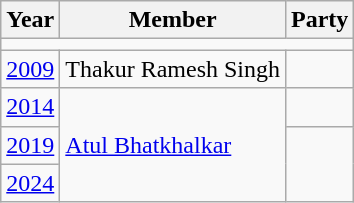<table class="wikitable">
<tr>
<th>Year</th>
<th>Member</th>
<th colspan="2">Party</th>
</tr>
<tr>
<td colspan=4></td>
</tr>
<tr>
<td><a href='#'>2009</a></td>
<td>Thakur Ramesh Singh</td>
<td></td>
</tr>
<tr>
<td><a href='#'>2014</a></td>
<td rowspan="3"><a href='#'>Atul Bhatkhalkar</a></td>
<td></td>
</tr>
<tr>
<td><a href='#'>2019</a></td>
</tr>
<tr>
<td><a href='#'>2024</a></td>
</tr>
</table>
